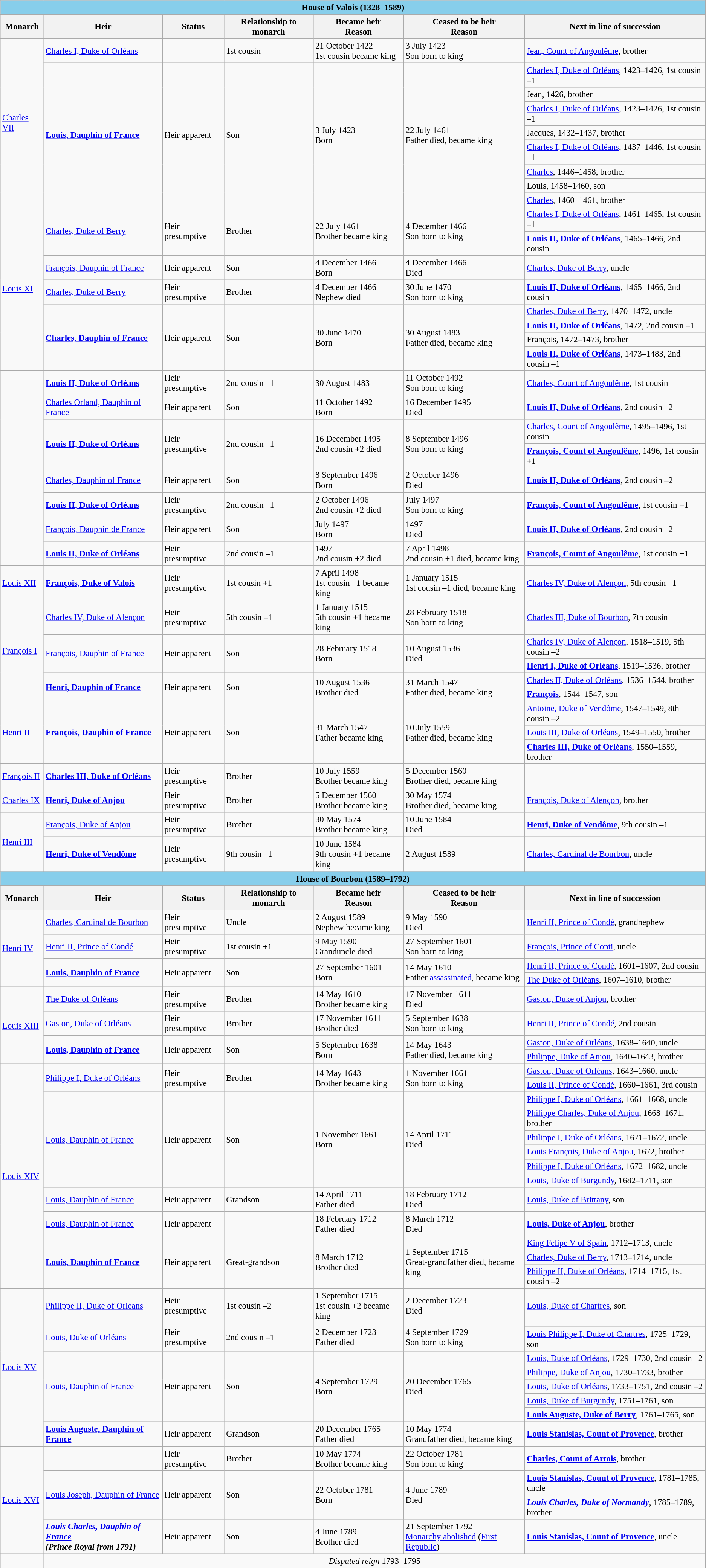<table class="wikitable" style="font-size:95%">
<tr>
<th colspan="7" style="background: skyblue;">House of Valois (1328–1589)</th>
</tr>
<tr>
<th>Monarch</th>
<th>Heir</th>
<th>Status</th>
<th>Relationship to monarch</th>
<th>Became heir<br>Reason</th>
<th>Ceased to be heir<br>Reason</th>
<th>Next in line of succession</th>
</tr>
<tr>
<td rowspan=9><a href='#'>Charles VII</a></td>
<td><a href='#'>Charles I, Duke of Orléans</a></td>
<td></td>
<td>1st cousin</td>
<td>21 October 1422<br>1st cousin became king</td>
<td>3 July 1423<br>Son born to king</td>
<td><a href='#'>Jean, Count of Angoulême</a>, brother</td>
</tr>
<tr>
<td rowspan=8><strong><a href='#'>Louis, Dauphin of France</a></strong></td>
<td rowspan=8>Heir apparent</td>
<td rowspan=8>Son</td>
<td rowspan=8>3 July 1423<br>Born</td>
<td rowspan=8>22 July 1461<br>Father died, became king</td>
<td><a href='#'>Charles I, Duke of Orléans</a>, 1423–1426, 1st cousin –1</td>
</tr>
<tr>
<td>Jean, 1426, brother</td>
</tr>
<tr>
<td><a href='#'>Charles I, Duke of Orléans</a>, 1423–1426, 1st cousin –1</td>
</tr>
<tr>
<td>Jacques, 1432–1437, brother</td>
</tr>
<tr>
<td><a href='#'>Charles I, Duke of Orléans</a>, 1437–1446, 1st cousin –1</td>
</tr>
<tr>
<td><a href='#'>Charles</a>, 1446–1458, brother</td>
</tr>
<tr>
<td>Louis, 1458–1460, son</td>
</tr>
<tr>
<td><a href='#'>Charles</a>, 1460–1461, brother</td>
</tr>
<tr>
<td rowspan=8><a href='#'>Louis XI</a></td>
<td rowspan=2><a href='#'>Charles, Duke of Berry</a></td>
<td rowspan=2>Heir presumptive</td>
<td rowspan=2>Brother</td>
<td rowspan=2>22 July 1461<br>Brother became king</td>
<td rowspan=2>4 December 1466<br>Son born to king</td>
<td><a href='#'>Charles I, Duke of Orléans</a>, 1461–1465, 1st cousin –1</td>
</tr>
<tr>
<td><strong><a href='#'>Louis II, Duke of Orléans</a></strong>, 1465–1466, 2nd cousin</td>
</tr>
<tr>
<td><a href='#'>François, Dauphin of France</a></td>
<td>Heir apparent</td>
<td>Son</td>
<td>4 December 1466<br>Born</td>
<td>4 December 1466<br>Died</td>
<td><a href='#'>Charles, Duke of Berry</a>, uncle</td>
</tr>
<tr>
<td><a href='#'>Charles, Duke of Berry</a></td>
<td>Heir presumptive</td>
<td>Brother</td>
<td>4 December 1466<br>Nephew died</td>
<td>30 June 1470<br>Son born to king</td>
<td><strong><a href='#'>Louis II, Duke of Orléans</a></strong>, 1465–1466, 2nd cousin</td>
</tr>
<tr>
<td rowspan=4><strong><a href='#'>Charles, Dauphin of France</a></strong></td>
<td rowspan=4>Heir apparent</td>
<td rowspan=4>Son</td>
<td rowspan=4>30 June 1470<br>Born</td>
<td rowspan=4>30 August 1483<br>Father died, became king</td>
<td><a href='#'>Charles, Duke of Berry</a>, 1470–1472, uncle</td>
</tr>
<tr>
<td><strong><a href='#'>Louis II, Duke of Orléans</a></strong>, 1472, 2nd cousin –1</td>
</tr>
<tr>
<td>François, 1472–1473, brother</td>
</tr>
<tr>
<td><strong><a href='#'>Louis II, Duke of Orléans</a></strong>, 1473–1483, 2nd cousin –1</td>
</tr>
<tr>
<td rowspan=8></td>
<td><strong><a href='#'>Louis II, Duke of Orléans</a></strong></td>
<td>Heir presumptive</td>
<td>2nd cousin –1</td>
<td>30 August 1483<br></td>
<td>11 October 1492<br>Son born to king</td>
<td><a href='#'>Charles, Count of Angoulême</a>, 1st cousin</td>
</tr>
<tr>
<td><a href='#'>Charles Orland, Dauphin of France</a></td>
<td>Heir apparent</td>
<td>Son</td>
<td>11 October 1492<br>Born</td>
<td>16 December 1495<br>Died</td>
<td><strong><a href='#'>Louis II, Duke of Orléans</a></strong>, 2nd cousin –2</td>
</tr>
<tr>
<td rowspan=2><strong><a href='#'>Louis II, Duke of Orléans</a></strong></td>
<td rowspan=2>Heir presumptive</td>
<td rowspan=2>2nd cousin –1</td>
<td rowspan=2>16 December 1495<br>2nd cousin +2 died</td>
<td rowspan=2>8 September 1496<br>Son born to king</td>
<td><a href='#'>Charles, Count of Angoulême</a>, 1495–1496, 1st cousin</td>
</tr>
<tr>
<td><strong><a href='#'>François, Count of Angoulême</a></strong>, 1496, 1st cousin +1</td>
</tr>
<tr>
<td><a href='#'>Charles, Dauphin of France</a></td>
<td>Heir apparent</td>
<td>Son</td>
<td>8 September 1496<br>Born</td>
<td>2 October 1496<br>Died</td>
<td><strong><a href='#'>Louis II, Duke of Orléans</a></strong>, 2nd cousin –2</td>
</tr>
<tr>
<td><strong><a href='#'>Louis II, Duke of Orléans</a></strong></td>
<td>Heir presumptive</td>
<td>2nd cousin –1</td>
<td>2 October 1496<br>2nd cousin +2 died</td>
<td>July 1497<br>Son born to king</td>
<td><strong><a href='#'>François, Count of Angoulême</a></strong>, 1st cousin +1</td>
</tr>
<tr>
<td><a href='#'>François, Dauphin de France</a></td>
<td>Heir apparent</td>
<td>Son</td>
<td>July 1497<br>Born</td>
<td>1497<br>Died</td>
<td><strong><a href='#'>Louis II, Duke of Orléans</a></strong>, 2nd cousin –2</td>
</tr>
<tr>
<td><strong><a href='#'>Louis II, Duke of Orléans</a></strong></td>
<td>Heir presumptive</td>
<td>2nd cousin –1</td>
<td>1497<br>2nd cousin +2 died</td>
<td>7 April 1498<br>2nd cousin +1 died, became king</td>
<td><strong><a href='#'>François, Count of Angoulême</a></strong>, 1st cousin +1</td>
</tr>
<tr>
<td><a href='#'>Louis XII</a></td>
<td><strong><a href='#'>François, Duke of Valois</a></strong></td>
<td>Heir presumptive</td>
<td>1st cousin +1</td>
<td>7 April 1498<br>1st cousin –1 became king</td>
<td>1 January 1515<br>1st cousin –1 died, became king</td>
<td><a href='#'>Charles IV, Duke of Alençon</a>, 5th cousin –1</td>
</tr>
<tr>
<td rowspan=5><a href='#'>François I</a></td>
<td><a href='#'>Charles IV, Duke of Alençon</a></td>
<td>Heir presumptive</td>
<td>5th cousin –1</td>
<td>1 January 1515<br>5th cousin +1 became king</td>
<td>28 February 1518<br>Son born to king</td>
<td><a href='#'>Charles III, Duke of Bourbon</a>, 7th cousin</td>
</tr>
<tr>
<td rowspan=2><a href='#'>François, Dauphin of France</a></td>
<td rowspan=2>Heir apparent</td>
<td rowspan=2>Son</td>
<td rowspan=2>28 February 1518<br>Born</td>
<td rowspan=2>10 August 1536<br>Died</td>
<td><a href='#'>Charles IV, Duke of Alençon</a>, 1518–1519, 5th cousin –2</td>
</tr>
<tr>
<td><strong><a href='#'>Henri I, Duke of Orléans</a></strong>, 1519–1536, brother</td>
</tr>
<tr>
<td rowspan=2><strong><a href='#'>Henri, Dauphin of France</a></strong></td>
<td rowspan=2>Heir apparent</td>
<td rowspan=2>Son</td>
<td rowspan=2>10 August 1536<br>Brother died</td>
<td rowspan=2>31 March 1547<br>Father died, became king</td>
<td><a href='#'>Charles II, Duke of Orléans</a>, 1536–1544, brother</td>
</tr>
<tr>
<td><strong><a href='#'>François</a></strong>, 1544–1547, son</td>
</tr>
<tr>
<td rowspan=3><a href='#'>Henri II</a></td>
<td rowspan=3><strong><a href='#'>François, Dauphin of France</a></strong></td>
<td rowspan=3>Heir apparent</td>
<td rowspan=3>Son</td>
<td rowspan=3>31 March 1547<br>Father became king</td>
<td rowspan=3>10 July 1559<br>Father died, became king</td>
<td><a href='#'>Antoine, Duke of Vendôme</a>, 1547–1549, 8th cousin –2</td>
</tr>
<tr>
<td><a href='#'>Louis III, Duke of Orléans</a>, 1549–1550, brother</td>
</tr>
<tr>
<td><strong><a href='#'>Charles III, Duke of Orléans</a></strong>, 1550–1559, brother</td>
</tr>
<tr>
<td><a href='#'>François II</a></td>
<td><strong><a href='#'>Charles III, Duke of Orléans</a></strong></td>
<td>Heir presumptive</td>
<td>Brother</td>
<td>10 July 1559<br>Brother became king</td>
<td>5 December 1560<br>Brother died, became king</td>
<td></td>
</tr>
<tr>
<td><a href='#'>Charles IX</a></td>
<td><strong><a href='#'>Henri, Duke of Anjou</a></strong></td>
<td>Heir presumptive</td>
<td>Brother</td>
<td>5 December 1560<br>Brother became king</td>
<td>30 May 1574<br>Brother died, became king</td>
<td><a href='#'>François, Duke of Alençon</a>, brother</td>
</tr>
<tr>
<td rowspan=2><a href='#'>Henri III</a></td>
<td><a href='#'>François, Duke of Anjou</a></td>
<td>Heir presumptive</td>
<td>Brother</td>
<td>30 May 1574<br>Brother became king</td>
<td>10 June 1584<br>Died</td>
<td><strong><a href='#'>Henri, Duke of Vendôme</a></strong>, 9th cousin –1</td>
</tr>
<tr>
<td><strong><a href='#'>Henri, Duke of Vendôme</a></strong></td>
<td>Heir presumptive</td>
<td>9th cousin –1</td>
<td>10 June 1584<br>9th cousin +1 became king</td>
<td>2 August 1589<br></td>
<td><a href='#'>Charles, Cardinal de Bourbon</a>, uncle</td>
</tr>
<tr>
<th colspan="7" style="background: skyblue;">House of Bourbon (1589–1792)</th>
</tr>
<tr>
<th>Monarch</th>
<th>Heir</th>
<th>Status</th>
<th>Relationship to monarch</th>
<th>Became heir<br>Reason</th>
<th>Ceased to be heir<br>Reason</th>
<th>Next in line of succession</th>
</tr>
<tr>
<td rowspan=4><a href='#'>Henri IV</a></td>
<td><a href='#'>Charles, Cardinal de Bourbon</a></td>
<td>Heir presumptive</td>
<td>Uncle</td>
<td>2 August 1589<br>Nephew became king</td>
<td>9 May 1590<br>Died</td>
<td><a href='#'>Henri II, Prince of Condé</a>, grandnephew</td>
</tr>
<tr>
<td><a href='#'>Henri II, Prince of Condé</a></td>
<td>Heir presumptive</td>
<td>1st cousin +1</td>
<td>9 May 1590<br>Granduncle died</td>
<td>27 September 1601<br>Son born to king</td>
<td><a href='#'>François, Prince of Conti</a>, uncle</td>
</tr>
<tr>
<td rowspan=2><strong><a href='#'>Louis, Dauphin of France</a></strong></td>
<td rowspan=2>Heir apparent</td>
<td rowspan=2>Son</td>
<td rowspan=2>27 September 1601<br>Born</td>
<td rowspan=2>14 May 1610<br>Father <a href='#'>assassinated</a>, became king</td>
<td><a href='#'>Henri II, Prince of Condé</a>, 1601–1607, 2nd cousin</td>
</tr>
<tr>
<td><a href='#'>The Duke of Orléans</a>, 1607–1610, brother</td>
</tr>
<tr>
<td rowspan=4><a href='#'>Louis XIII</a></td>
<td><a href='#'>The Duke of Orléans</a></td>
<td>Heir presumptive</td>
<td>Brother</td>
<td>14 May 1610<br>Brother became king</td>
<td>17 November 1611<br>Died</td>
<td><a href='#'>Gaston, Duke of Anjou</a>, brother</td>
</tr>
<tr>
<td><a href='#'>Gaston, Duke of Orléans</a></td>
<td>Heir presumptive</td>
<td>Brother</td>
<td>17 November 1611<br>Brother died</td>
<td>5 September 1638<br>Son born to king</td>
<td><a href='#'>Henri II, Prince of Condé</a>, 2nd cousin</td>
</tr>
<tr>
<td rowspan=2><strong><a href='#'>Louis, Dauphin of France</a></strong></td>
<td rowspan=2>Heir apparent</td>
<td rowspan=2>Son</td>
<td rowspan=2>5 September 1638<br>Born</td>
<td rowspan=2>14 May 1643<br>Father died, became king</td>
<td><a href='#'>Gaston, Duke of Orléans</a>, 1638–1640, uncle</td>
</tr>
<tr>
<td><a href='#'>Philippe, Duke of Anjou</a>, 1640–1643, brother</td>
</tr>
<tr>
<td rowspan=13><a href='#'>Louis XIV</a></td>
<td rowspan=2><a href='#'>Philippe I, Duke of Orléans</a></td>
<td rowspan=2>Heir presumptive</td>
<td rowspan=2>Brother</td>
<td rowspan=2>14 May 1643<br>Brother became king</td>
<td rowspan=2>1 November 1661<br>Son born to king</td>
<td><a href='#'>Gaston, Duke of Orléans</a>, 1643–1660, uncle</td>
</tr>
<tr>
<td><a href='#'>Louis II, Prince of Condé</a>, 1660–1661, 3rd cousin</td>
</tr>
<tr>
<td rowspan=6><a href='#'>Louis, Dauphin of France</a></td>
<td rowspan=6>Heir apparent</td>
<td rowspan=6>Son</td>
<td rowspan=6>1 November 1661<br>Born</td>
<td rowspan=6>14 April 1711<br>Died</td>
<td><a href='#'>Philippe I, Duke of Orléans</a>, 1661–1668, uncle</td>
</tr>
<tr>
<td><a href='#'>Philippe Charles, Duke of Anjou</a>, 1668–1671, brother</td>
</tr>
<tr>
<td><a href='#'>Philippe I, Duke of Orléans</a>, 1671–1672, uncle</td>
</tr>
<tr>
<td><a href='#'>Louis François, Duke of Anjou</a>, 1672, brother</td>
</tr>
<tr>
<td><a href='#'>Philippe I, Duke of Orléans</a>, 1672–1682, uncle</td>
</tr>
<tr>
<td><a href='#'>Louis, Duke of Burgundy</a>, 1682–1711, son</td>
</tr>
<tr>
<td><a href='#'>Louis, Dauphin of France</a></td>
<td>Heir apparent</td>
<td>Grandson</td>
<td>14 April 1711<br>Father died</td>
<td>18 February 1712<br>Died</td>
<td><a href='#'>Louis, Duke of Brittany</a>, son</td>
</tr>
<tr>
<td><a href='#'>Louis, Dauphin of France</a></td>
<td>Heir apparent</td>
<td></td>
<td>18 February 1712<br>Father died</td>
<td>8 March 1712<br>Died</td>
<td><strong><a href='#'>Louis, Duke of Anjou</a></strong>, brother</td>
</tr>
<tr>
<td rowspan=3><strong><a href='#'>Louis, Dauphin of France</a></strong></td>
<td rowspan=3>Heir apparent</td>
<td rowspan=3>Great-grandson</td>
<td rowspan=3>8 March 1712<br>Brother died</td>
<td rowspan=3>1 September 1715<br>Great-grandfather died, became king</td>
<td><a href='#'>King Felipe V of Spain</a>, 1712–1713, uncle</td>
</tr>
<tr>
<td><a href='#'>Charles, Duke of Berry</a>, 1713–1714, uncle</td>
</tr>
<tr>
<td><a href='#'>Philippe II, Duke of Orléans</a>, 1714–1715, 1st cousin –2</td>
</tr>
<tr>
<td rowspan=9><a href='#'>Louis XV</a></td>
<td><a href='#'>Philippe II, Duke of Orléans</a></td>
<td>Heir presumptive</td>
<td>1st cousin –2</td>
<td>1 September 1715<br>1st cousin +2 became king</td>
<td>2 December 1723<br>Died</td>
<td><a href='#'>Louis, Duke of Chartres</a>, son</td>
</tr>
<tr>
<td rowspan=2><a href='#'>Louis, Duke of Orléans</a></td>
<td rowspan=2>Heir presumptive</td>
<td rowspan=2>2nd cousin –1</td>
<td rowspan=2>2 December 1723<br>Father died</td>
<td rowspan=2>4 September 1729<br>Son born to king</td>
<td></td>
</tr>
<tr>
<td><a href='#'>Louis Philippe I, Duke of Chartres</a>, 1725–1729, son</td>
</tr>
<tr>
<td rowspan=5><a href='#'>Louis, Dauphin of France</a></td>
<td rowspan=5>Heir apparent</td>
<td rowspan=5>Son</td>
<td rowspan=5>4 September 1729<br>Born</td>
<td rowspan=5>20 December 1765<br>Died</td>
<td><a href='#'>Louis, Duke of Orléans</a>, 1729–1730, 2nd cousin –2</td>
</tr>
<tr>
<td><a href='#'>Philippe, Duke of Anjou</a>, 1730–1733, brother</td>
</tr>
<tr>
<td><a href='#'>Louis, Duke of Orléans</a>, 1733–1751, 2nd cousin –2</td>
</tr>
<tr>
<td><a href='#'>Louis, Duke of Burgundy</a>, 1751–1761, son</td>
</tr>
<tr>
<td><strong><a href='#'>Louis Auguste, Duke of Berry</a></strong>, 1761–1765, son</td>
</tr>
<tr>
<td><strong><a href='#'>Louis Auguste, Dauphin of France</a></strong></td>
<td>Heir apparent</td>
<td>Grandson</td>
<td>20 December 1765<br>Father died</td>
<td>10 May 1774<br>Grandfather died, became king</td>
<td><strong><a href='#'>Louis Stanislas, Count of Provence</a></strong>, brother</td>
</tr>
<tr>
<td rowspan=4><a href='#'>Louis XVI</a></td>
<td></td>
<td>Heir presumptive</td>
<td>Brother</td>
<td>10 May 1774<br>Brother became king</td>
<td>22 October 1781<br>Son born to king</td>
<td><strong><a href='#'>Charles, Count of Artois</a></strong>, brother</td>
</tr>
<tr>
<td rowspan=2><a href='#'>Louis Joseph, Dauphin of France</a></td>
<td rowspan=2>Heir apparent</td>
<td rowspan=2>Son</td>
<td rowspan=2>22 October 1781<br>Born</td>
<td rowspan=2>4 June 1789<br>Died</td>
<td><strong><a href='#'>Louis Stanislas, Count of Provence</a></strong>, 1781–1785, uncle</td>
</tr>
<tr>
<td><strong><em><a href='#'>Louis Charles, Duke of Normandy</a></em></strong>, 1785–1789, brother</td>
</tr>
<tr>
<td><strong><em><a href='#'>Louis Charles, Dauphin of France</a><br>(Prince Royal from 1791)</em></strong></td>
<td>Heir apparent</td>
<td>Son</td>
<td>4 June 1789<br>Brother died</td>
<td>21 September 1792<br><a href='#'>Monarchy abolished</a> (<a href='#'>First Republic</a>)</td>
<td><strong><a href='#'>Louis Stanislas, Count of Provence</a></strong>, uncle</td>
</tr>
<tr>
<td></td>
<td colspan=6 style="text-align:center"><em>Disputed reign</em> 1793–1795</td>
</tr>
</table>
